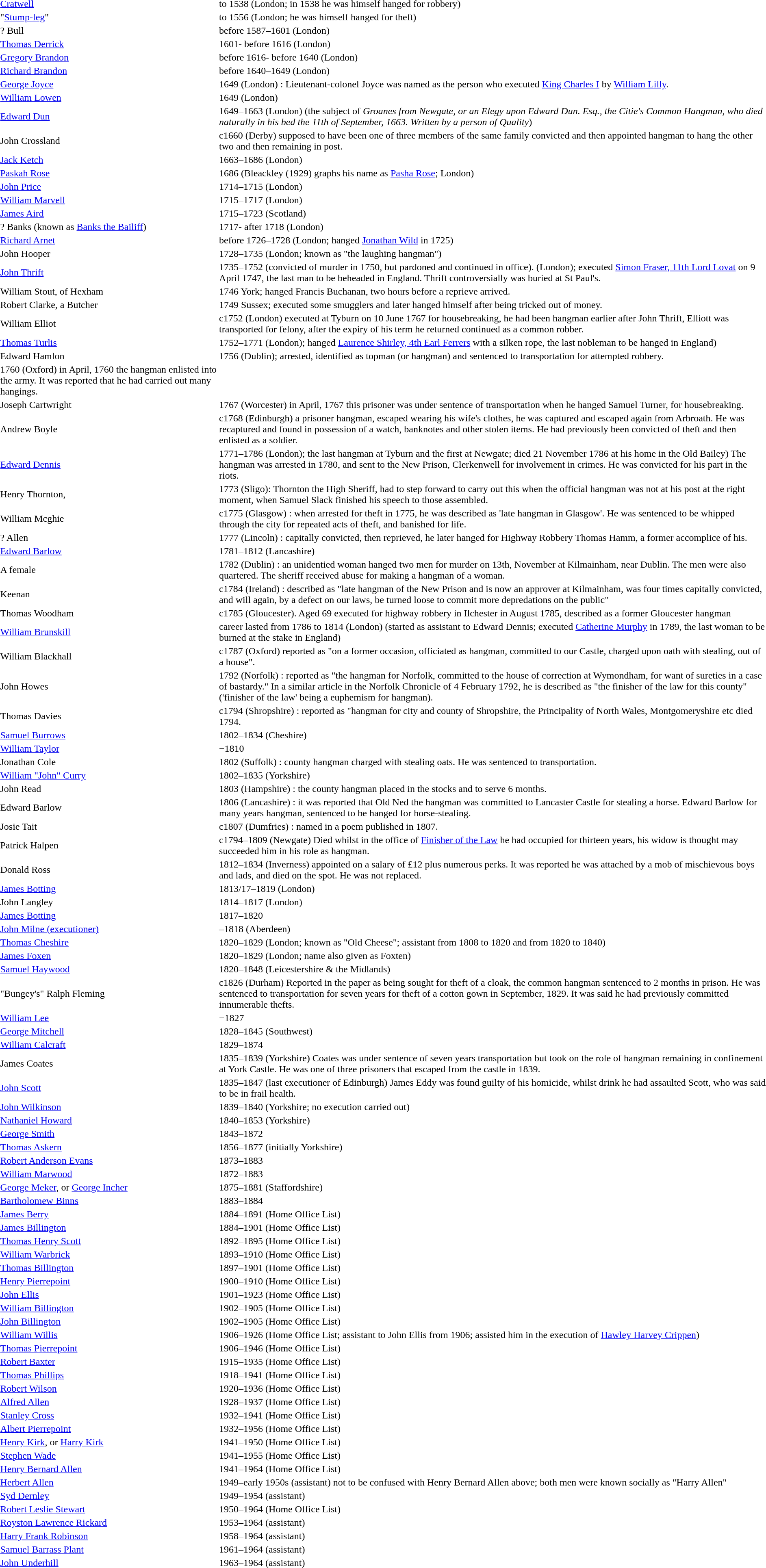<table>
<tr>
<td><a href='#'>Cratwell</a></td>
<td>to 1538 (London; in 1538 he was himself hanged for robbery)</td>
</tr>
<tr>
<td>"<a href='#'>Stump-leg</a>"</td>
<td>to 1556 (London; he was himself hanged for theft)</td>
</tr>
<tr>
<td>? Bull</td>
<td>before 1587–1601 (London)</td>
</tr>
<tr>
<td><a href='#'>Thomas Derrick</a></td>
<td>1601- before 1616 (London)</td>
</tr>
<tr>
<td><a href='#'>Gregory Brandon</a></td>
<td>before 1616- before 1640 (London)</td>
</tr>
<tr>
<td><a href='#'>Richard Brandon</a></td>
<td>before 1640–1649 (London)</td>
</tr>
<tr>
<td><a href='#'>George Joyce</a></td>
<td>1649 (London) : Lieutenant-colonel Joyce was named as the person who executed <a href='#'>King Charles I</a> by <a href='#'>William Lilly</a>.</td>
</tr>
<tr>
<td><a href='#'>William Lowen</a></td>
<td>1649 (London)</td>
</tr>
<tr>
<td><a href='#'>Edward Dun</a></td>
<td>1649–1663 (London) (the subject of <em>Groanes from Newgate, or an Elegy upon Edward Dun. Esq., the Citie's Common Hangman, who died naturally in his bed the 11th of September, 1663. Written by a person of Quality</em>)</td>
</tr>
<tr>
<td>John Crossland</td>
<td>c1660 (Derby) supposed to have been one of three members of the same family convicted and then appointed hangman to hang the other two and then remaining in post.</td>
</tr>
<tr>
<td><a href='#'>Jack Ketch</a></td>
<td>1663–1686 (London)</td>
</tr>
<tr>
<td><a href='#'>Paskah Rose</a></td>
<td>1686 (Bleackley (1929) graphs his name as <a href='#'>Pasha Rose</a>; London)</td>
</tr>
<tr>
<td><a href='#'>John Price</a></td>
<td>1714–1715 (London)</td>
</tr>
<tr>
<td><a href='#'>William Marvell</a></td>
<td>1715–1717 (London)</td>
</tr>
<tr>
<td><a href='#'>James Aird</a></td>
<td>1715–1723 (Scotland)</td>
</tr>
<tr>
<td>? Banks (known as <a href='#'>Banks the Bailiff</a>)</td>
<td>1717- after 1718 (London)</td>
</tr>
<tr>
<td><a href='#'>Richard Arnet</a></td>
<td>before 1726–1728 (London; hanged <a href='#'>Jonathan Wild</a> in 1725)</td>
</tr>
<tr>
<td>John Hooper</td>
<td>1728–1735 (London; known as "the laughing hangman")</td>
</tr>
<tr>
<td><a href='#'>John Thrift</a></td>
<td>1735–1752 (convicted of murder in 1750, but pardoned and continued in office). (London); executed <a href='#'>Simon Fraser, 11th Lord Lovat</a> on 9 April 1747, the last man to be beheaded in England. Thrift controversially was buried at St Paul's.</td>
</tr>
<tr>
<td>William Stout, of Hexham</td>
<td>1746 York; hanged Francis Buchanan, two hours before a reprieve arrived.</td>
</tr>
<tr>
<td>Robert Clarke, a Butcher</td>
<td>1749 Sussex; executed some smugglers and later hanged himself after being tricked out of money.</td>
</tr>
<tr>
<td>William Elliot</td>
<td>c1752 (London) executed at Tyburn on 10 June 1767 for housebreaking, he had been hangman earlier after John Thrift, Elliott was transported for felony, after the expiry of his term he returned continued as a common robber.</td>
</tr>
<tr>
<td><a href='#'>Thomas Turlis</a></td>
<td>1752–1771 (London); hanged <a href='#'>Laurence Shirley, 4th Earl Ferrers</a> with a silken rope, the last nobleman to be hanged in England)</td>
</tr>
<tr>
<td>Edward Hamlon</td>
<td>1756 (Dublin); arrested, identified as topman (or hangman) and sentenced to transportation for attempted robbery.</td>
</tr>
<tr>
<td James Crosier>1760 (Oxford) in April, 1760 the hangman enlisted into the army. It was reported that he had carried out many hangings.</td>
</tr>
<tr>
<td>Joseph Cartwright</td>
<td>1767 (Worcester) in April, 1767 this prisoner was under sentence of transportation when he hanged Samuel Turner, for housebreaking.</td>
</tr>
<tr>
<td>Andrew Boyle</td>
<td>c1768 (Edinburgh) a prisoner hangman, escaped wearing his wife's clothes, he was captured and escaped again from Arbroath. He was recaptured and found in possession of a watch, banknotes and other stolen items. He had previously been convicted of theft and then enlisted as a soldier.</td>
</tr>
<tr>
<td><a href='#'>Edward Dennis</a></td>
<td>1771–1786 (London); the last hangman at Tyburn and the first at Newgate; died 21 November 1786 at his home in the Old Bailey) The hangman was arrested in 1780, and sent to the New Prison, Clerkenwell for involvement in crimes. He was convicted for his part in the riots.</td>
</tr>
<tr>
<td>Henry Thornton,</td>
<td>1773 (Sligo): Thornton the High Sheriff, had to step forward to carry out this when the official hangman was not at his post at the right moment, when Samuel Slack finished his speech to those assembled.</td>
</tr>
<tr>
<td>William Mcghie</td>
<td>c1775 (Glasgow) : when arrested for theft in 1775, he was described as 'late hangman in Glasgow'. He was sentenced to be whipped through the city for repeated acts of theft, and banished for life.</td>
</tr>
<tr>
<td>? Allen</td>
<td>1777 (Lincoln) : capitally convicted, then reprieved, he later hanged for Highway Robbery Thomas Hamm, a former accomplice of his.</td>
</tr>
<tr>
<td><a href='#'>Edward Barlow</a></td>
<td>1781–1812 (Lancashire)</td>
</tr>
<tr>
<td>A female</td>
<td>1782 (Dublin) : an unidentied woman hanged two men for murder on 13th, November at Kilmainham, near Dublin. The men were also quartered. The sheriff received abuse for making a hangman of a woman.</td>
</tr>
<tr>
<td>Keenan</td>
<td>c1784 (Ireland) : described as "late hangman of the New Prison and is now an approver at Kilmainham, was four times capitally convicted, and will again, by a defect on our laws, be turned loose to commit more depredations on the public"</td>
</tr>
<tr>
<td>Thomas Woodham</td>
<td>c1785 (Gloucester). Aged 69 executed for highway robbery in Ilchester in August 1785, described as a former Gloucester hangman</td>
</tr>
<tr>
<td><a href='#'>William Brunskill</a></td>
<td>career lasted from 1786 to 1814 (London) (started as assistant to Edward Dennis; executed <a href='#'>Catherine Murphy</a> in 1789, the last woman to be burned at the stake in England)</td>
</tr>
<tr>
<td>William Blackhall</td>
<td>c1787 (Oxford) reported as "on a former occasion, officiated as hangman, committed to our Castle, charged upon oath with stealing, out of a house".</td>
</tr>
<tr>
<td>John Howes</td>
<td>1792 (Norfolk) : reported as "the hangman for Norfolk, committed to the house of correction at Wymondham, for want of sureties in a case of bastardy." In a similar article in the Norfolk Chronicle of 4 February 1792, he is described as "the finisher of the law for this county" ('finisher of the law' being a euphemism for hangman).</td>
</tr>
<tr>
<td>Thomas Davies</td>
<td>c1794 (Shropshire) : reported as "hangman for city and county of Shropshire, the Principality of North Wales, Montgomeryshire etc died 1794.</td>
</tr>
<tr>
<td><a href='#'>Samuel Burrows</a></td>
<td>1802–1834 (Cheshire)</td>
</tr>
<tr>
<td><a href='#'>William Taylor</a></td>
<td>−1810</td>
</tr>
<tr>
<td>Jonathan Cole</td>
<td>1802 (Suffolk) : county hangman charged with stealing oats. He was sentenced to transportation.</td>
</tr>
<tr>
<td><a href='#'>William "John" Curry</a></td>
<td>1802–1835 (Yorkshire)</td>
</tr>
<tr>
<td>John Read</td>
<td>1803 (Hampshire) : the county hangman placed in the stocks and to serve 6 months.</td>
</tr>
<tr>
<td>Edward Barlow</td>
<td>1806 (Lancashire) : it was reported that Old Ned the hangman was committed to Lancaster Castle for stealing a horse. Edward Barlow for many years hangman, sentenced to be hanged for horse-stealing.</td>
</tr>
<tr>
<td>Josie Tait</td>
<td>c1807 (Dumfries) : named in a poem published in 1807.</td>
</tr>
<tr>
<td>Patrick Halpen</td>
<td>c1794–1809 (Newgate) Died whilst in the office of <a href='#'>Finisher of the Law</a>  he had occupied for thirteen years, his widow is thought may succeeded him in his role as hangman.</td>
</tr>
<tr>
<td>Donald Ross</td>
<td>1812–1834 (Inverness) appointed on a salary of £12 plus numerous perks. It was reported he was attached by a mob of mischievous boys and lads, and died on the spot. He was not replaced.</td>
</tr>
<tr>
<td><a href='#'>James Botting</a></td>
<td>1813/17–1819 (London)</td>
</tr>
<tr>
<td>John Langley</td>
<td>1814–1817 (London)</td>
</tr>
<tr>
<td><a href='#'>James Botting</a></td>
<td>1817–1820</td>
</tr>
<tr>
<td><a href='#'>John Milne (executioner)</a></td>
<td>–1818 (Aberdeen)</td>
</tr>
<tr>
<td><a href='#'>Thomas Cheshire</a></td>
<td>1820–1829 (London; known as "Old Cheese"; assistant from 1808 to 1820 and from 1820 to 1840)</td>
</tr>
<tr>
<td><a href='#'>James Foxen</a></td>
<td>1820–1829 (London; name also given as Foxten)</td>
</tr>
<tr>
<td><a href='#'>Samuel Haywood</a></td>
<td>1820–1848 (Leicestershire & the Midlands)</td>
</tr>
<tr>
<td>"Bungey's" Ralph Fleming</td>
<td>c1826 (Durham) Reported in the paper as being sought for theft of a cloak, the common hangman sentenced to 2 months in prison. He was sentenced to transportation for seven years for theft of a cotton gown in September, 1829. It was said he had previously committed innumerable thefts.</td>
</tr>
<tr>
<td><a href='#'>William Lee</a></td>
<td>−1827</td>
</tr>
<tr>
<td><a href='#'>George Mitchell</a></td>
<td>1828–1845 (Southwest)</td>
</tr>
<tr>
<td><a href='#'>William Calcraft</a></td>
<td>1829–1874</td>
</tr>
<tr>
<td>James Coates</td>
<td>1835–1839 (Yorkshire) Coates was under sentence of seven years transportation but took on the role of hangman remaining in confinement at York Castle. He was one of three prisoners that escaped from the castle in 1839.</td>
</tr>
<tr>
<td><a href='#'>John Scott</a></td>
<td>1835–1847 (last executioner of Edinburgh) James Eddy was found guilty of his homicide, whilst drink he had assaulted Scott, who was said to be in frail health.</td>
</tr>
<tr>
<td><a href='#'>John Wilkinson</a></td>
<td>1839–1840 (Yorkshire; no execution carried out)</td>
</tr>
<tr>
<td><a href='#'>Nathaniel Howard</a></td>
<td>1840–1853 (Yorkshire)</td>
</tr>
<tr>
<td><a href='#'>George Smith</a></td>
<td>1843–1872</td>
</tr>
<tr>
<td><a href='#'>Thomas Askern</a></td>
<td>1856–1877 (initially Yorkshire)</td>
</tr>
<tr>
<td><a href='#'>Robert Anderson Evans</a></td>
<td>1873–1883</td>
</tr>
<tr>
<td><a href='#'>William Marwood</a></td>
<td>1872–1883</td>
</tr>
<tr>
<td><a href='#'>George Meker</a>, or <a href='#'>George Incher</a></td>
<td>1875–1881 (Staffordshire)</td>
</tr>
<tr>
<td><a href='#'>Bartholomew Binns</a></td>
<td>1883–1884</td>
</tr>
<tr>
<td><a href='#'>James Berry</a></td>
<td>1884–1891 (Home Office List)</td>
</tr>
<tr>
<td><a href='#'>James Billington</a></td>
<td>1884–1901 (Home Office List)</td>
</tr>
<tr>
<td><a href='#'>Thomas Henry Scott</a></td>
<td>1892–1895 (Home Office List)</td>
</tr>
<tr>
<td><a href='#'>William Warbrick</a></td>
<td>1893–1910 (Home Office List)</td>
</tr>
<tr>
<td><a href='#'>Thomas Billington</a></td>
<td>1897–1901 (Home Office List)</td>
</tr>
<tr>
<td><a href='#'>Henry Pierrepoint</a></td>
<td>1900–1910 (Home Office List)</td>
</tr>
<tr>
<td><a href='#'>John Ellis</a></td>
<td>1901–1923 (Home Office List)</td>
</tr>
<tr>
<td><a href='#'>William Billington</a></td>
<td>1902–1905 (Home Office List)</td>
</tr>
<tr>
<td><a href='#'>John Billington</a></td>
<td>1902–1905 (Home Office List)</td>
</tr>
<tr>
<td><a href='#'>William Willis</a></td>
<td>1906–1926 (Home Office List; assistant to John Ellis from 1906; assisted him in the execution of <a href='#'>Hawley Harvey Crippen</a>)</td>
</tr>
<tr>
<td><a href='#'>Thomas Pierrepoint</a></td>
<td>1906–1946 (Home Office List)</td>
</tr>
<tr>
<td><a href='#'>Robert Baxter</a></td>
<td>1915–1935 (Home Office List)</td>
</tr>
<tr>
<td><a href='#'>Thomas Phillips</a></td>
<td>1918–1941 (Home Office List)</td>
</tr>
<tr>
<td><a href='#'>Robert Wilson</a></td>
<td>1920–1936 (Home Office List)</td>
</tr>
<tr>
<td><a href='#'>Alfred Allen</a></td>
<td>1928–1937 (Home Office List)</td>
</tr>
<tr>
<td><a href='#'>Stanley Cross</a></td>
<td>1932–1941 (Home Office List)</td>
</tr>
<tr>
<td><a href='#'>Albert Pierrepoint</a></td>
<td>1932–1956 (Home Office List)</td>
</tr>
<tr>
<td><a href='#'>Henry Kirk</a>, or <a href='#'>Harry Kirk</a></td>
<td>1941–1950 (Home Office List)</td>
</tr>
<tr>
<td><a href='#'>Stephen Wade</a></td>
<td>1941–1955 (Home Office List)</td>
</tr>
<tr>
<td><a href='#'>Henry Bernard Allen</a></td>
<td>1941–1964 (Home Office List)</td>
</tr>
<tr>
<td><a href='#'>Herbert Allen</a></td>
<td>1949–early 1950s (assistant) not to be confused with Henry Bernard Allen above; both men were known socially as "Harry Allen"</td>
</tr>
<tr>
<td><a href='#'>Syd Dernley</a></td>
<td>1949–1954 (assistant)</td>
</tr>
<tr>
<td><a href='#'>Robert Leslie Stewart</a></td>
<td>1950–1964 (Home Office List)</td>
</tr>
<tr>
<td><a href='#'>Royston Lawrence Rickard</a></td>
<td>1953–1964 (assistant)</td>
</tr>
<tr>
<td><a href='#'>Harry Frank Robinson</a></td>
<td>1958–1964 (assistant)</td>
</tr>
<tr>
<td><a href='#'>Samuel Barrass Plant</a></td>
<td>1961–1964 (assistant)</td>
</tr>
<tr>
<td><a href='#'>John Underhill</a></td>
<td>1963–1964 (assistant)</td>
</tr>
</table>
